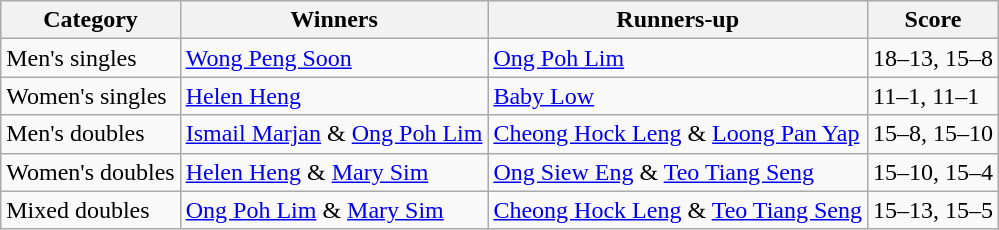<table class="wikitable">
<tr>
<th>Category</th>
<th>Winners</th>
<th>Runners-up</th>
<th>Score</th>
</tr>
<tr>
<td>Men's singles</td>
<td> <a href='#'>Wong Peng Soon</a></td>
<td> <a href='#'>Ong Poh Lim</a></td>
<td>18–13, 15–8</td>
</tr>
<tr>
<td>Women's singles</td>
<td> <a href='#'>Helen Heng</a></td>
<td> <a href='#'>Baby Low</a></td>
<td>11–1, 11–1</td>
</tr>
<tr>
<td>Men's doubles</td>
<td> <a href='#'>Ismail Marjan</a> & <a href='#'>Ong Poh Lim</a></td>
<td> <a href='#'>Cheong Hock Leng</a> & <a href='#'>Loong Pan Yap</a></td>
<td>15–8, 15–10</td>
</tr>
<tr>
<td>Women's doubles</td>
<td> <a href='#'>Helen Heng</a> & <a href='#'>Mary Sim</a></td>
<td> <a href='#'>Ong Siew Eng</a> & <a href='#'>Teo Tiang Seng</a></td>
<td>15–10, 15–4</td>
</tr>
<tr>
<td>Mixed doubles</td>
<td> <a href='#'>Ong Poh Lim</a> & <a href='#'>Mary Sim</a></td>
<td> <a href='#'>Cheong Hock Leng</a> & <a href='#'>Teo Tiang Seng</a></td>
<td>15–13, 15–5</td>
</tr>
</table>
